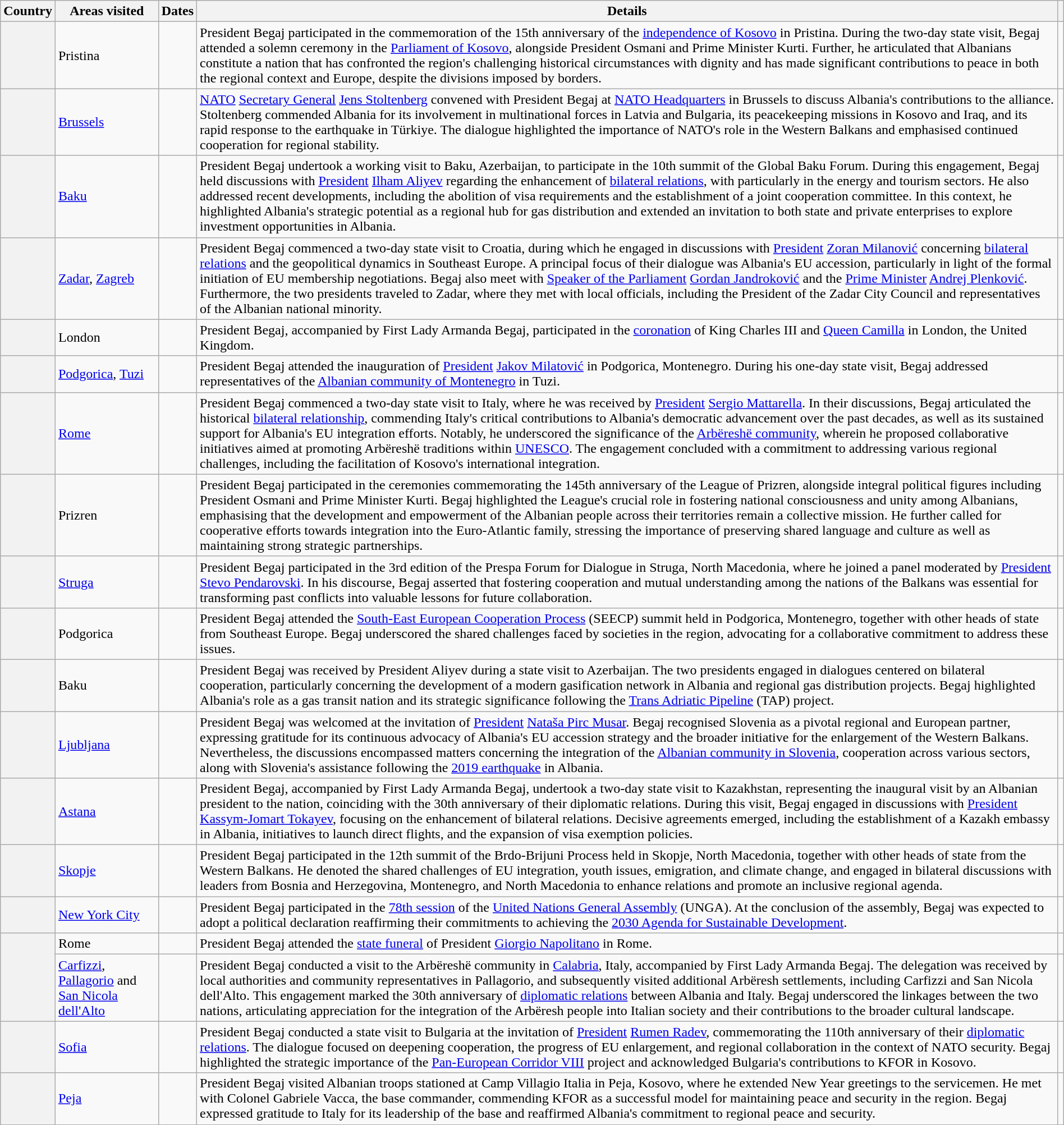<table class="wikitable sortable" style="margin: 1em auto 1em auto">
<tr>
<th>Country</th>
<th>Areas visited</th>
<th>Dates</th>
<th class="unsortable">Details</th>
<th></th>
</tr>
<tr>
<th></th>
<td>Pristina</td>
<td></td>
<td>President Begaj participated in the commemoration of the 15th anniversary of the <a href='#'>independence of Kosovo</a> in Pristina. During the two-day state visit, Begaj attended a solemn ceremony in the <a href='#'>Parliament of Kosovo</a>, alongside President Osmani and Prime Minister Kurti. Further, he articulated that Albanians constitute a nation that has confronted the region's challenging historical circumstances with dignity and has made significant contributions to peace in both the regional context and Europe, despite the divisions imposed by borders.</td>
<td></td>
</tr>
<tr>
<th></th>
<td><a href='#'>Brussels</a></td>
<td></td>
<td><a href='#'>NATO</a> <a href='#'>Secretary General</a> <a href='#'>Jens Stoltenberg</a> convened with President Begaj at <a href='#'>NATO Headquarters</a> in Brussels to discuss Albania's contributions to the alliance. Stoltenberg commended Albania for its involvement in multinational forces in Latvia and Bulgaria, its peacekeeping missions in Kosovo and Iraq, and its rapid response to the earthquake in Türkiye. The dialogue highlighted the importance of NATO's role in the Western Balkans and emphasised continued cooperation for regional stability.</td>
<td></td>
</tr>
<tr>
<th></th>
<td><a href='#'>Baku</a></td>
<td></td>
<td>President Begaj undertook a working visit to Baku, Azerbaijan, to participate in the 10th summit of the Global Baku Forum. During this engagement, Begaj held discussions with <a href='#'>President</a> <a href='#'>Ilham Aliyev</a> regarding the enhancement of <a href='#'>bilateral relations</a>, with particularly in the energy and tourism sectors. He also addressed recent developments, including the abolition of visa requirements and the establishment of a joint cooperation committee. In this context, he highlighted Albania's strategic potential as a regional hub for gas distribution and extended an invitation to both state and private enterprises to explore investment opportunities in Albania.</td>
<td></td>
</tr>
<tr>
<th></th>
<td><a href='#'>Zadar</a>, <a href='#'>Zagreb</a></td>
<td></td>
<td>President Begaj commenced a two-day state visit to Croatia, during which he engaged in discussions with <a href='#'>President</a> <a href='#'>Zoran Milanović</a> concerning <a href='#'>bilateral relations</a> and the geopolitical dynamics in Southeast Europe. A principal focus of their dialogue was Albania's EU accession, particularly in light of the formal initiation of EU membership negotiations. Begaj also meet with <a href='#'>Speaker of the Parliament</a> <a href='#'>Gordan Jandroković</a> and the <a href='#'>Prime Minister</a> <a href='#'>Andrej Plenković</a>. Furthermore, the two presidents traveled to Zadar, where they met with local officials, including the President of the Zadar City Council and representatives of the Albanian national minority.</td>
<td></td>
</tr>
<tr>
<th></th>
<td>London</td>
<td></td>
<td>President Begaj, accompanied by First Lady Armanda Begaj, participated in the <a href='#'>coronation</a> of King Charles III and <a href='#'>Queen Camilla</a> in London, the United Kingdom.</td>
<td></td>
</tr>
<tr>
<th></th>
<td><a href='#'>Podgorica</a>, <a href='#'>Tuzi</a></td>
<td></td>
<td>President Begaj attended the inauguration of <a href='#'>President</a> <a href='#'>Jakov Milatović</a> in Podgorica, Montenegro. During his one-day state visit, Begaj addressed representatives of the <a href='#'>Albanian community of Montenegro</a> in Tuzi.</td>
<td></td>
</tr>
<tr>
<th></th>
<td><a href='#'>Rome</a></td>
<td></td>
<td>President Begaj commenced a two-day state visit to Italy, where he was received by <a href='#'>President</a> <a href='#'>Sergio Mattarella</a>. In their discussions, Begaj articulated the historical <a href='#'>bilateral relationship</a>, commending Italy's critical contributions to Albania's democratic advancement over the past decades, as well as its sustained support for Albania's EU integration efforts. Notably, he underscored the significance of the <a href='#'>Arbëreshë community</a>, wherein he proposed collaborative initiatives aimed at promoting Arbëreshë traditions within <a href='#'>UNESCO</a>. The engagement concluded with a commitment to addressing various regional challenges, including the facilitation of Kosovo's international integration.</td>
<td></td>
</tr>
<tr>
<th></th>
<td>Prizren</td>
<td></td>
<td>President Begaj participated in the ceremonies commemorating the 145th anniversary of the League of Prizren, alongside integral political figures including President Osmani and Prime Minister Kurti. Begaj highlighted the League's crucial role in fostering national consciousness and unity among Albanians, emphasising that the development and empowerment of the Albanian people across their territories remain a collective mission. He further called for cooperative efforts towards integration into the Euro-Atlantic family, stressing the importance of preserving shared language and culture as well as maintaining strong strategic partnerships.</td>
<td></td>
</tr>
<tr>
<th></th>
<td><a href='#'>Struga</a></td>
<td></td>
<td>President Begaj participated in the 3rd edition of the Prespa Forum for Dialogue in Struga, North Macedonia, where he joined a panel moderated by <a href='#'>President</a> <a href='#'>Stevo Pendarovski</a>. In his discourse, Begaj asserted that fostering cooperation and mutual understanding among the nations of the Balkans was essential for transforming past conflicts into valuable lessons for future collaboration.</td>
<td></td>
</tr>
<tr>
<th></th>
<td>Podgorica</td>
<td></td>
<td>President Begaj attended the <a href='#'>South-East European Cooperation Process</a> (SEECP) summit held in Podgorica, Montenegro, together with other heads of state from Southeast Europe. Begaj underscored the shared challenges faced by societies in the region, advocating for a collaborative commitment to address these issues.</td>
<td></td>
</tr>
<tr>
<th></th>
<td>Baku</td>
<td></td>
<td>President Begaj was received by President Aliyev during a state visit to Azerbaijan. The two presidents engaged in dialogues centered on bilateral cooperation, particularly concerning the development of a modern gasification network in Albania and regional gas distribution projects. Begaj highlighted Albania's role as a gas transit nation and its strategic significance following the <a href='#'>Trans Adriatic Pipeline</a> (TAP) project.</td>
<td></td>
</tr>
<tr>
<th></th>
<td><a href='#'>Ljubljana</a></td>
<td></td>
<td>President Begaj was welcomed at the invitation of <a href='#'>President</a> <a href='#'>Nataša Pirc Musar</a>. Begaj recognised Slovenia as a pivotal regional and European partner, expressing gratitude for its continuous advocacy of Albania's EU accession strategy and the broader initiative for the enlargement of the Western Balkans. Nevertheless, the discussions encompassed matters concerning the integration of the <a href='#'>Albanian community in Slovenia</a>, cooperation across various sectors, along with Slovenia's assistance following the <a href='#'>2019 earthquake</a> in Albania.</td>
<td></td>
</tr>
<tr>
<th></th>
<td><a href='#'>Astana</a></td>
<td></td>
<td>President Begaj, accompanied by First Lady Armanda Begaj, undertook a two-day state visit to Kazakhstan, representing the inaugural visit by an Albanian president to the nation, coinciding with the 30th anniversary of their diplomatic relations. During this visit, Begaj engaged in discussions with <a href='#'>President</a> <a href='#'>Kassym-Jomart Tokayev</a>, focusing on the enhancement of bilateral relations. Decisive agreements emerged, including the establishment of a Kazakh embassy in Albania, initiatives to launch direct flights, and the expansion of visa exemption policies.</td>
<td></td>
</tr>
<tr>
<th></th>
<td><a href='#'>Skopje</a></td>
<td></td>
<td>President Begaj participated in the 12th summit of the Brdo-Brijuni Process held in Skopje, North Macedonia, together with other heads of state from the Western Balkans. He denoted the shared challenges of EU integration, youth issues, emigration, and climate change, and engaged in bilateral discussions with leaders from Bosnia and Herzegovina, Montenegro, and North Macedonia to enhance relations and promote an inclusive regional agenda.</td>
<td></td>
</tr>
<tr>
<th></th>
<td><a href='#'>New York City</a></td>
<td></td>
<td>President Begaj participated in the <a href='#'>78th session</a> of the <a href='#'>United Nations General Assembly</a> (UNGA). At the conclusion of the assembly, Begaj was expected to adopt a political declaration reaffirming their commitments to achieving the <a href='#'>2030 Agenda for Sustainable Development</a>.</td>
<td></td>
</tr>
<tr>
<th rowspan=2></th>
<td>Rome</td>
<td></td>
<td>President Begaj attended the <a href='#'>state funeral</a> of President <a href='#'>Giorgio Napolitano</a> in Rome.</td>
<td></td>
</tr>
<tr>
<td><a href='#'>Carfizzi</a>, <a href='#'>Pallagorio</a> and <a href='#'>San Nicola dell'Alto</a></td>
<td></td>
<td>President Begaj conducted a visit to the Arbëreshë community in <a href='#'>Calabria</a>, Italy, accompanied by First Lady Armanda Begaj. The delegation was received by local authorities and community representatives in Pallagorio, and subsequently visited additional Arbëresh settlements, including Carfizzi and San Nicola dell'Alto. This engagement marked the 30th anniversary of <a href='#'>diplomatic relations</a> between Albania and Italy. Begaj underscored the linkages between the two nations, articulating appreciation for the integration of the Arbëresh people into Italian society and their contributions to the broader cultural landscape.</td>
<td></td>
</tr>
<tr>
<th></th>
<td><a href='#'>Sofia</a></td>
<td></td>
<td>President Begaj conducted a state visit to Bulgaria at the invitation of <a href='#'>President</a> <a href='#'>Rumen Radev</a>, commemorating the 110th anniversary of their <a href='#'>diplomatic relations</a>. The dialogue focused on deepening cooperation, the progress of EU enlargement, and regional collaboration in the context of NATO security. Begaj highlighted the strategic importance of the <a href='#'>Pan-European Corridor VIII</a> project and acknowledged Bulgaria's contributions to KFOR in Kosovo.</td>
<td></td>
</tr>
<tr>
<th></th>
<td><a href='#'>Peja</a></td>
<td></td>
<td>President Begaj visited Albanian troops stationed at Camp Villagio Italia in Peja, Kosovo, where he extended New Year greetings to the servicemen. He met with Colonel Gabriele Vacca, the base commander, commending KFOR as a successful model for maintaining peace and security in the region. Begaj expressed gratitude to Italy for its leadership of the base and reaffirmed Albania's commitment to regional peace and security.</td>
<td></td>
</tr>
</table>
